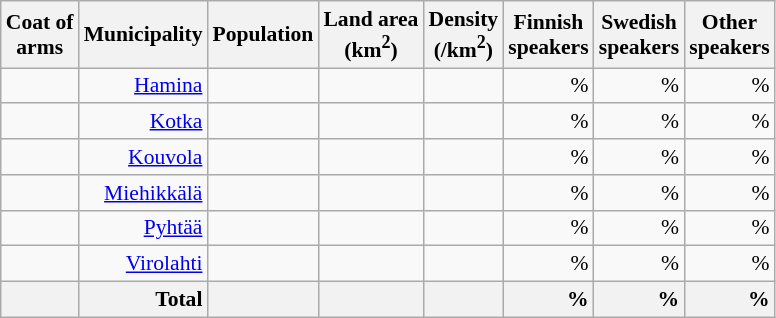<table class="wikitable sortable" style="font-size: 90%; text-align: right; line-height: normal;">
<tr>
<th class="unsortable">Coat of<br>arms</th>
<th>Municipality</th>
<th>Population</th>
<th>Land area<br>(km<sup>2</sup>)</th>
<th>Density<br>(/km<sup>2</sup>)</th>
<th>Finnish<br>speakers</th>
<th>Swedish<br>speakers</th>
<th>Other<br>speakers</th>
</tr>
<tr>
<td></td>
<td><a href='#'>Hamina</a></td>
<td></td>
<td></td>
<td></td>
<td> %</td>
<td> %</td>
<td> %</td>
</tr>
<tr>
<td></td>
<td><a href='#'>Kotka</a></td>
<td></td>
<td></td>
<td></td>
<td> %</td>
<td> %</td>
<td> %</td>
</tr>
<tr>
<td></td>
<td><a href='#'>Kouvola</a></td>
<td></td>
<td></td>
<td></td>
<td> %</td>
<td> %</td>
<td> %</td>
</tr>
<tr>
<td></td>
<td><a href='#'>Miehikkälä</a></td>
<td></td>
<td></td>
<td></td>
<td> %</td>
<td> %</td>
<td> %</td>
</tr>
<tr>
<td></td>
<td><a href='#'>Pyhtää</a></td>
<td></td>
<td></td>
<td></td>
<td> %</td>
<td> %</td>
<td> %</td>
</tr>
<tr>
<td></td>
<td><a href='#'>Virolahti</a></td>
<td></td>
<td></td>
<td></td>
<td> %</td>
<td> %</td>
<td> %</td>
</tr>
<tr>
<th></th>
<th + style=text-align:right><strong>Total</strong></th>
<th + style=text-align:right></th>
<th + style=text-align:right></th>
<th + style=text-align:right></th>
<th !+ style=text-align:right> %</th>
<th !+ style=text-align:right> %</th>
<th !+ style=text-align:right> %</th>
</tr>
</table>
